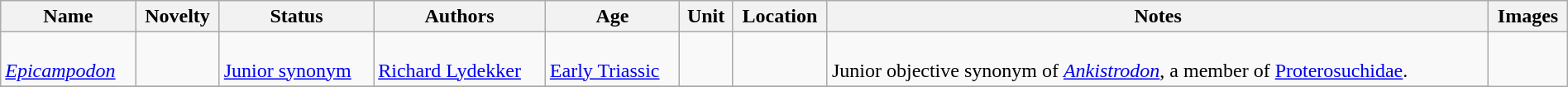<table class="wikitable sortable" align="center" width="100%">
<tr>
<th>Name</th>
<th>Novelty</th>
<th>Status</th>
<th>Authors</th>
<th>Age</th>
<th>Unit</th>
<th>Location</th>
<th>Notes</th>
<th>Images</th>
</tr>
<tr>
<td><br><em><a href='#'>Epicampodon</a></em></td>
<td></td>
<td><br><a href='#'>Junior synonym</a></td>
<td><br><a href='#'>Richard Lydekker</a></td>
<td><br><a href='#'>Early Triassic</a></td>
<td></td>
<td></td>
<td><br>Junior objective synonym of <em><a href='#'>Ankistrodon</a></em>, a member of <a href='#'>Proterosuchidae</a>.</td>
</tr>
<tr>
</tr>
</table>
